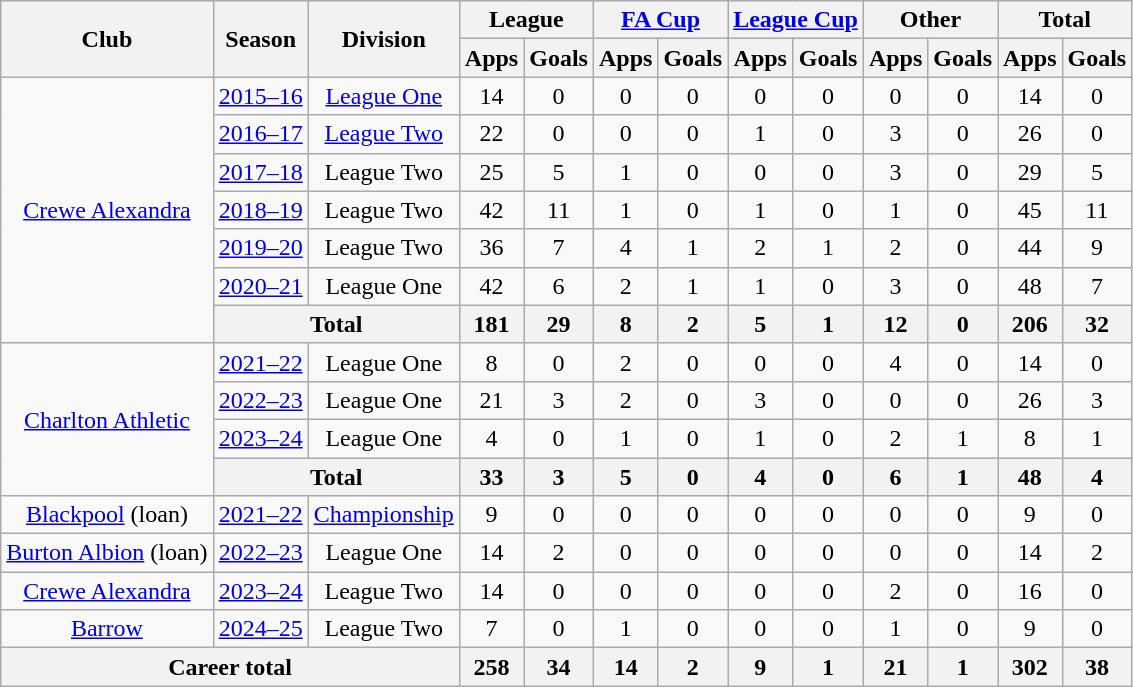<table class="wikitable" style="text-align:center;">
<tr>
<th rowspan="2">Club</th>
<th rowspan="2">Season</th>
<th rowspan="2">Division</th>
<th colspan="2">League</th>
<th colspan="2"><a href='#'>FA Cup</a></th>
<th colspan="2"><a href='#'>League Cup</a></th>
<th colspan="2">Other</th>
<th colspan="2">Total</th>
</tr>
<tr>
<th>Apps</th>
<th>Goals</th>
<th>Apps</th>
<th>Goals</th>
<th>Apps</th>
<th>Goals</th>
<th>Apps</th>
<th>Goals</th>
<th>Apps</th>
<th>Goals</th>
</tr>
<tr>
<td rowspan="7" valign="center"><a href='#'>Crewe Alexandra</a></td>
<td><a href='#'>2015–16</a></td>
<td><a href='#'>League One</a></td>
<td>14</td>
<td>0</td>
<td>0</td>
<td>0</td>
<td>0</td>
<td>0</td>
<td>0</td>
<td>0</td>
<td>14</td>
<td>0</td>
</tr>
<tr>
<td><a href='#'>2016–17</a></td>
<td><a href='#'>League Two</a></td>
<td>22</td>
<td>0</td>
<td>0</td>
<td>0</td>
<td>1</td>
<td>0</td>
<td>3</td>
<td>0</td>
<td>26</td>
<td>0</td>
</tr>
<tr>
<td><a href='#'>2017–18</a></td>
<td>League Two</td>
<td>25</td>
<td>5</td>
<td>1</td>
<td>0</td>
<td>0</td>
<td>0</td>
<td>3</td>
<td>0</td>
<td>29</td>
<td>5</td>
</tr>
<tr>
<td><a href='#'>2018–19</a></td>
<td>League Two</td>
<td>42</td>
<td>11</td>
<td>1</td>
<td>0</td>
<td>1</td>
<td>0</td>
<td>1</td>
<td>0</td>
<td>45</td>
<td>11</td>
</tr>
<tr>
<td><a href='#'>2019–20</a></td>
<td>League Two</td>
<td>36</td>
<td>7</td>
<td>4</td>
<td>1</td>
<td>2</td>
<td>1</td>
<td>2</td>
<td>0</td>
<td>44</td>
<td>9</td>
</tr>
<tr>
<td><a href='#'>2020–21</a></td>
<td>League One</td>
<td>42</td>
<td>6</td>
<td>2</td>
<td>1</td>
<td>1</td>
<td>0</td>
<td>3</td>
<td>0</td>
<td>48</td>
<td>7</td>
</tr>
<tr>
<th colspan="2">Total</th>
<th>181</th>
<th>29</th>
<th>8</th>
<th>2</th>
<th>5</th>
<th>1</th>
<th>12</th>
<th>0</th>
<th>206</th>
<th>32</th>
</tr>
<tr>
<td rowspan="4" valign="center"><a href='#'>Charlton Athletic</a></td>
<td><a href='#'>2021–22</a></td>
<td>League One</td>
<td>8</td>
<td>0</td>
<td>2</td>
<td>0</td>
<td>0</td>
<td>0</td>
<td>4</td>
<td>0</td>
<td>14</td>
<td>0</td>
</tr>
<tr>
<td><a href='#'>2022–23</a></td>
<td>League One</td>
<td>21</td>
<td>3</td>
<td>2</td>
<td>0</td>
<td>3</td>
<td>0</td>
<td>0</td>
<td>0</td>
<td>26</td>
<td>3</td>
</tr>
<tr>
<td><a href='#'>2023–24</a></td>
<td>League One</td>
<td>4</td>
<td>0</td>
<td>1</td>
<td>0</td>
<td>1</td>
<td>0</td>
<td>2</td>
<td>1</td>
<td>8</td>
<td>1</td>
</tr>
<tr>
<th colspan="2">Total</th>
<th>33</th>
<th>3</th>
<th>5</th>
<th>0</th>
<th>4</th>
<th>0</th>
<th>6</th>
<th>1</th>
<th>48</th>
<th>4</th>
</tr>
<tr>
<td><a href='#'>Blackpool</a> (loan)</td>
<td><a href='#'>2021–22</a></td>
<td><a href='#'>Championship</a></td>
<td>9</td>
<td>0</td>
<td>0</td>
<td>0</td>
<td>0</td>
<td>0</td>
<td>0</td>
<td>0</td>
<td>9</td>
<td>0</td>
</tr>
<tr>
<td><a href='#'>Burton Albion</a> (loan)</td>
<td><a href='#'>2022–23</a></td>
<td>League One</td>
<td>14</td>
<td>2</td>
<td>0</td>
<td>0</td>
<td>0</td>
<td>0</td>
<td>0</td>
<td>0</td>
<td>14</td>
<td>2</td>
</tr>
<tr>
<td><a href='#'>Crewe Alexandra</a></td>
<td><a href='#'>2023–24</a></td>
<td>League Two</td>
<td>14</td>
<td>0</td>
<td>0</td>
<td>0</td>
<td>0</td>
<td>0</td>
<td>2</td>
<td>0</td>
<td>16</td>
<td>0</td>
</tr>
<tr>
<td><a href='#'>Barrow</a></td>
<td><a href='#'>2024–25</a></td>
<td>League Two</td>
<td>7</td>
<td>0</td>
<td>1</td>
<td>0</td>
<td>0</td>
<td>0</td>
<td>1</td>
<td>0</td>
<td>9</td>
<td>0</td>
</tr>
<tr>
<th colspan="3">Career total</th>
<th>258</th>
<th>34</th>
<th>14</th>
<th>2</th>
<th>9</th>
<th>1</th>
<th>21</th>
<th>1</th>
<th>302</th>
<th>38</th>
</tr>
</table>
